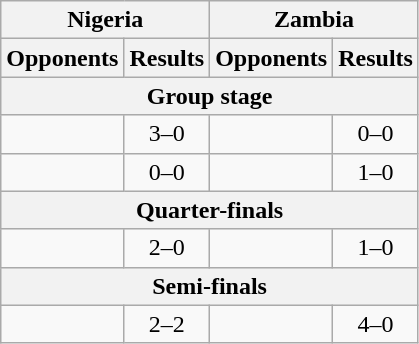<table class="wikitable">
<tr>
<th colspan=2>Nigeria</th>
<th colspan=2>Zambia</th>
</tr>
<tr>
<th>Opponents</th>
<th>Results</th>
<th>Opponents</th>
<th>Results</th>
</tr>
<tr>
<th colspan=4>Group stage</th>
</tr>
<tr>
<td></td>
<td align=center>3–0</td>
<td></td>
<td align=center>0–0</td>
</tr>
<tr>
<td></td>
<td align=center>0–0</td>
<td></td>
<td align=center>1–0</td>
</tr>
<tr>
<th colspan=4>Quarter-finals</th>
</tr>
<tr>
<td></td>
<td align=center>2–0</td>
<td></td>
<td align=center>1–0</td>
</tr>
<tr>
<th colspan=4>Semi-finals</th>
</tr>
<tr>
<td></td>
<td align=center>2–2 </td>
<td></td>
<td align=center>4–0</td>
</tr>
</table>
